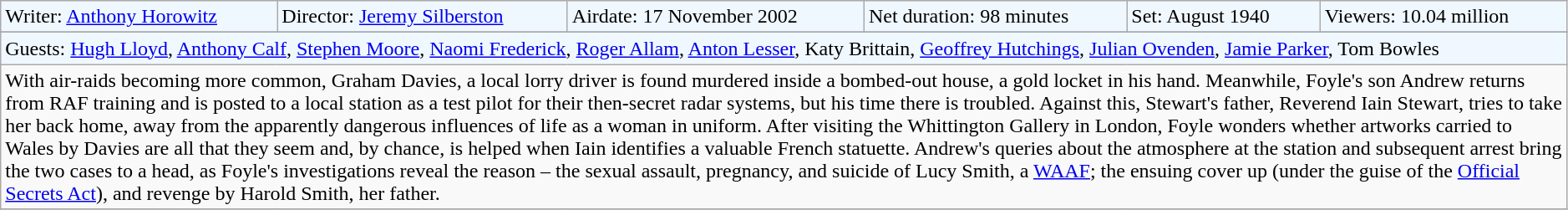<table class="wikitable" width=99%>
<tr style="background-color: #F0F8FF;" |>
<td>Writer: <a href='#'>Anthony Horowitz</a></td>
<td>Director: <a href='#'>Jeremy Silberston</a></td>
<td>Airdate: 17 November 2002</td>
<td>Net duration: 98 minutes</td>
<td>Set: August 1940</td>
<td>Viewers: 10.04 million</td>
</tr>
<tr>
</tr>
<tr style="background-color: #F0F8FF;" |>
<td colspan="6">Guests: <a href='#'>Hugh Lloyd</a>, <a href='#'>Anthony Calf</a>, <a href='#'>Stephen Moore</a>, <a href='#'>Naomi Frederick</a>, <a href='#'>Roger Allam</a>, <a href='#'>Anton Lesser</a>, Katy Brittain, <a href='#'>Geoffrey Hutchings</a>, <a href='#'>Julian Ovenden</a>, <a href='#'>Jamie Parker</a>, Tom Bowles</td>
</tr>
<tr>
<td colspan="6">With air-raids becoming more common, Graham Davies, a local lorry driver is found murdered inside a bombed-out house, a gold locket in his hand. Meanwhile, Foyle's son Andrew returns from RAF training and is posted to a local station as a test pilot for their then-secret radar systems, but his time there is troubled. Against this, Stewart's father, Reverend Iain Stewart, tries to take her back home, away from the apparently dangerous influences of life as a woman in uniform. After visiting the Whittington Gallery in London, Foyle wonders whether artworks carried to Wales by Davies are all that they seem and, by chance, is helped when Iain identifies a valuable French statuette. Andrew's queries about the atmosphere at the station and subsequent arrest bring the two cases to a head, as Foyle's investigations reveal the reason – the sexual assault, pregnancy, and suicide of Lucy Smith, a <a href='#'>WAAF</a>; the ensuing cover up (under the guise of the <a href='#'>Official Secrets Act</a>), and revenge by Harold Smith, her father.</td>
</tr>
<tr>
</tr>
</table>
